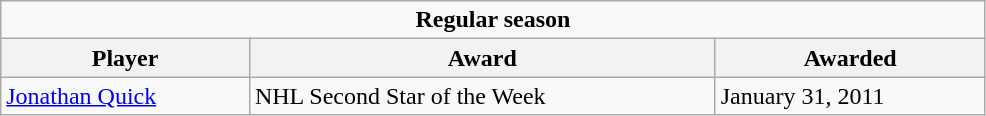<table class="wikitable" style="width:52%;">
<tr>
<td colspan="10" style="text-align:center;"><strong>Regular season</strong></td>
</tr>
<tr>
<th>Player</th>
<th>Award</th>
<th>Awarded</th>
</tr>
<tr>
<td><a href='#'>Jonathan Quick</a></td>
<td>NHL Second Star of the Week</td>
<td>January 31, 2011</td>
</tr>
</table>
